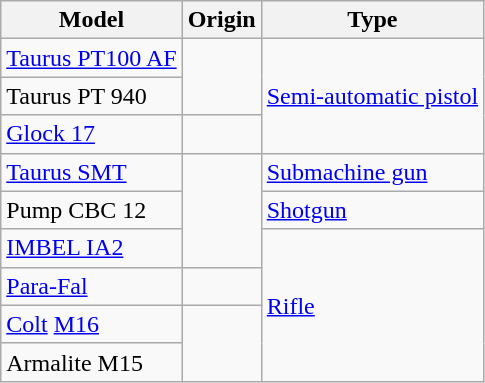<table class="wikitable">
<tr>
<th>Model</th>
<th>Origin</th>
<th>Type</th>
</tr>
<tr>
<td><a href='#'>Taurus PT100 AF</a></td>
<td rowspan="2"></td>
<td rowspan="3"><a href='#'>Semi-automatic pistol</a></td>
</tr>
<tr>
<td>Taurus PT 940</td>
</tr>
<tr>
<td><a href='#'>Glock 17</a></td>
<td></td>
</tr>
<tr>
<td><a href='#'>Taurus SMT</a></td>
<td rowspan="3"></td>
<td><a href='#'>Submachine gun</a></td>
</tr>
<tr>
<td>Pump CBC 12</td>
<td><a href='#'>Shotgun</a></td>
</tr>
<tr>
<td><a href='#'>IMBEL IA2</a></td>
<td rowspan="4"><a href='#'>Rifle</a></td>
</tr>
<tr>
<td><a href='#'>Para-Fal</a></td>
<td></td>
</tr>
<tr>
<td><a href='#'>Colt</a> <a href='#'>M16</a></td>
<td rowspan="2"></td>
</tr>
<tr>
<td>Armalite M15</td>
</tr>
</table>
